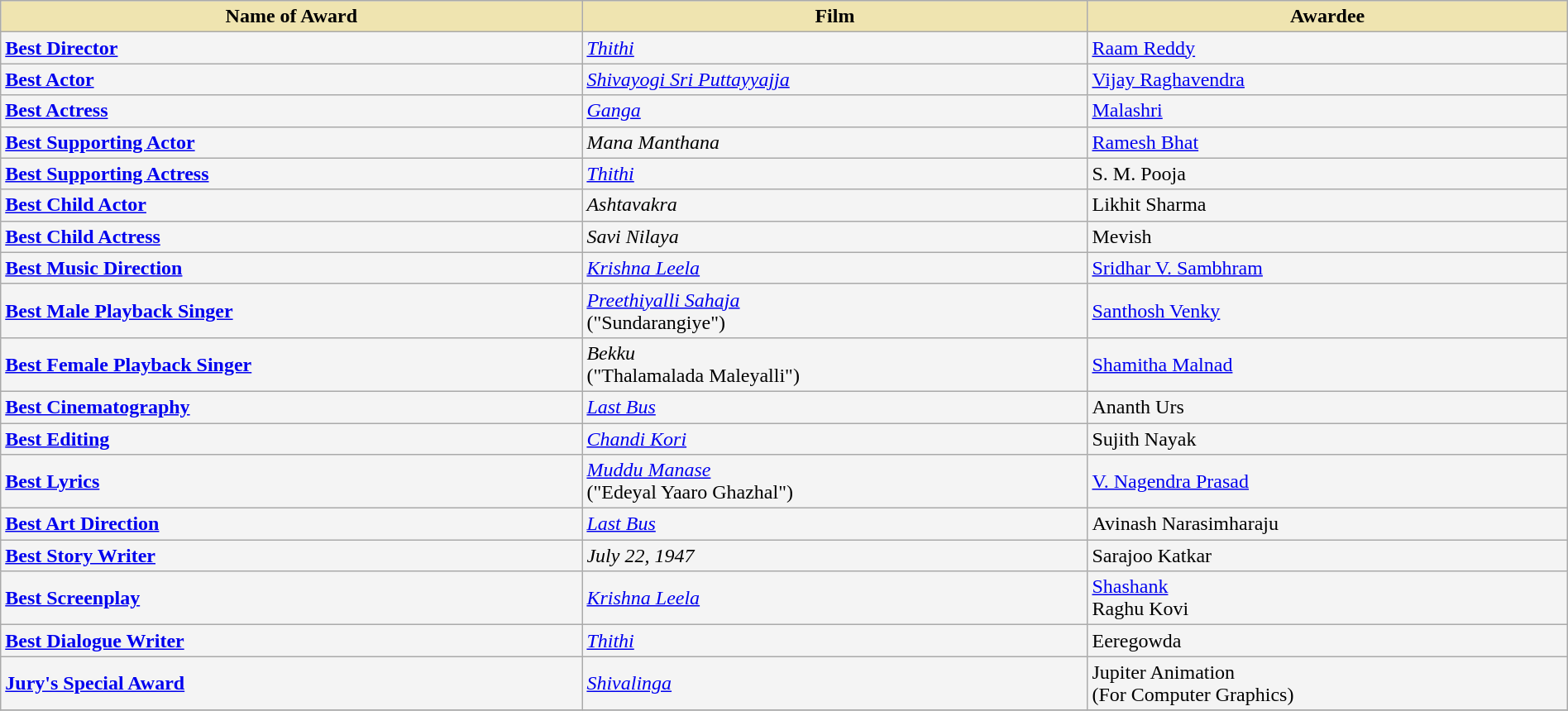<table class="wikitable" style="width:100%;">
<tr>
<th style="background-color:#EFE4B0;">Name of Award</th>
<th style="background-color:#EFE4B0;">Film</th>
<th style="background-color:#EFE4B0;">Awardee</th>
</tr>
<tr style="background-color:#F4F4F4">
<td><strong><a href='#'>Best Director</a></strong></td>
<td><em><a href='#'>Thithi</a></em></td>
<td><a href='#'>Raam Reddy</a></td>
</tr>
<tr style="background-color:#F4F4F4">
<td><strong><a href='#'>Best Actor</a></strong></td>
<td><em><a href='#'>Shivayogi Sri Puttayyajja</a></em></td>
<td><a href='#'>Vijay Raghavendra</a></td>
</tr>
<tr style="background-color:#F4F4F4">
<td><strong><a href='#'>Best Actress</a></strong></td>
<td><em><a href='#'>Ganga</a></em></td>
<td><a href='#'>Malashri</a></td>
</tr>
<tr style="background-color:#F4F4F4">
<td><strong><a href='#'>Best Supporting Actor</a></strong></td>
<td><em>Mana Manthana</em></td>
<td><a href='#'>Ramesh Bhat</a></td>
</tr>
<tr style="background-color:#F4F4F4">
<td><strong><a href='#'>Best Supporting Actress</a></strong></td>
<td><em><a href='#'>Thithi</a></em></td>
<td>S. M. Pooja</td>
</tr>
<tr style="background-color:#F4F4F4">
<td><strong><a href='#'>Best Child Actor</a></strong></td>
<td><em>Ashtavakra</em></td>
<td>Likhit Sharma</td>
</tr>
<tr style="background-color:#F4F4F4">
<td><strong><a href='#'>Best Child Actress</a></strong></td>
<td><em>Savi Nilaya</em></td>
<td>Mevish</td>
</tr>
<tr style="background-color:#F4F4F4">
<td><strong><a href='#'>Best Music Direction</a></strong></td>
<td><em><a href='#'>Krishna Leela</a></em></td>
<td><a href='#'>Sridhar V. Sambhram</a></td>
</tr>
<tr style="background-color:#F4F4F4">
<td><strong><a href='#'>Best Male Playback Singer</a></strong></td>
<td><em><a href='#'>Preethiyalli Sahaja</a></em><br>("Sundarangiye")</td>
<td><a href='#'>Santhosh Venky</a></td>
</tr>
<tr style="background-color:#F4F4F4">
<td><strong><a href='#'>Best Female Playback Singer</a></strong></td>
<td><em>Bekku</em><br>("Thalamalada Maleyalli")</td>
<td><a href='#'>Shamitha Malnad</a></td>
</tr>
<tr style="background-color:#F4F4F4">
<td><strong><a href='#'>Best Cinematography</a></strong></td>
<td><em><a href='#'>Last Bus</a></em></td>
<td>Ananth Urs</td>
</tr>
<tr style="background-color:#F4F4F4">
<td><strong><a href='#'>Best Editing</a></strong></td>
<td><em><a href='#'>Chandi Kori</a></em></td>
<td>Sujith Nayak</td>
</tr>
<tr style="background-color:#F4F4F4">
<td><strong><a href='#'>Best Lyrics</a></strong></td>
<td><em><a href='#'>Muddu Manase</a></em><br>("Edeyal Yaaro Ghazhal")</td>
<td><a href='#'>V. Nagendra Prasad</a></td>
</tr>
<tr style="background-color:#F4F4F4">
<td><strong><a href='#'>Best Art Direction</a></strong></td>
<td><em><a href='#'>Last Bus</a></em></td>
<td>Avinash Narasimharaju</td>
</tr>
<tr style="background-color:#F4F4F4">
<td><strong><a href='#'>Best Story Writer</a></strong></td>
<td><em>July 22, 1947</em></td>
<td>Sarajoo Katkar</td>
</tr>
<tr style="background-color:#F4F4F4">
<td><strong><a href='#'>Best Screenplay</a></strong></td>
<td><em><a href='#'>Krishna Leela</a></em></td>
<td><a href='#'>Shashank</a><br>Raghu Kovi</td>
</tr>
<tr style="background-color:#F4F4F4">
<td><strong><a href='#'>Best Dialogue Writer</a></strong></td>
<td><em><a href='#'>Thithi</a></em></td>
<td>Eeregowda</td>
</tr>
<tr style="background-color:#F4F4F4">
<td><strong><a href='#'>Jury's Special Award</a></strong></td>
<td><em><a href='#'>Shivalinga</a></em></td>
<td>Jupiter Animation<br>(For Computer Graphics)</td>
</tr>
<tr style="background-color:#F4F4F4">
</tr>
</table>
